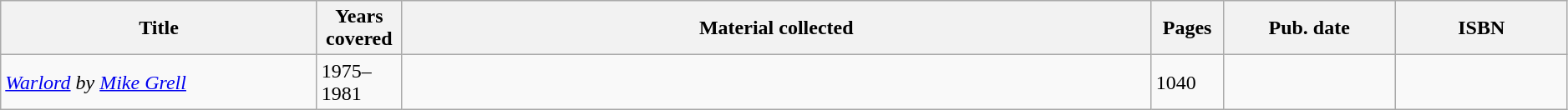<table class="wikitable sortable" width=99%>
<tr>
<th width="245px">Title</th>
<th width="60px">Years covered</th>
<th class="unsortable">Material collected</th>
<th width="50px">Pages</th>
<th width="130px">Pub. date</th>
<th class="unsortable" width="130px">ISBN</th>
</tr>
<tr>
<td><em><a href='#'>Warlord</a> by <a href='#'>Mike Grell</a></em></td>
<td>1975–1981</td>
<td></td>
<td>1040</td>
<td></td>
<td></td>
</tr>
</table>
